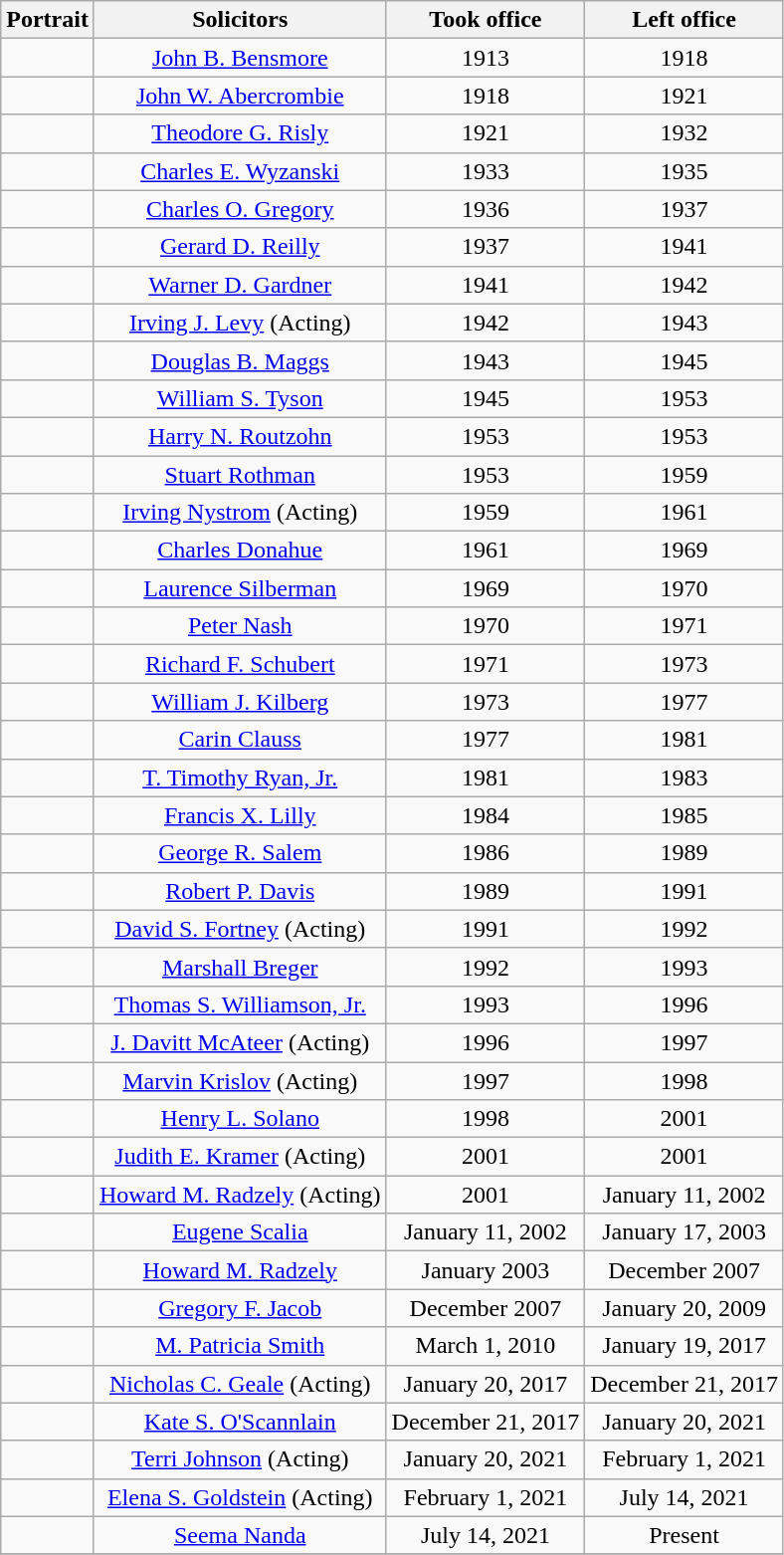<table class=wikitable style="text-align:center">
<tr>
<th>Portrait</th>
<th>Solicitors</th>
<th>Took office</th>
<th>Left office</th>
</tr>
<tr>
<td></td>
<td><a href='#'>John B. Bensmore</a></td>
<td>1913</td>
<td>1918</td>
</tr>
<tr>
<td></td>
<td><a href='#'>John W. Abercrombie</a></td>
<td>1918</td>
<td>1921</td>
</tr>
<tr>
<td></td>
<td><a href='#'>Theodore G. Risly</a></td>
<td>1921</td>
<td>1932</td>
</tr>
<tr>
<td></td>
<td><a href='#'>Charles E. Wyzanski</a></td>
<td>1933</td>
<td>1935</td>
</tr>
<tr>
<td></td>
<td><a href='#'>Charles O. Gregory</a></td>
<td>1936</td>
<td>1937</td>
</tr>
<tr>
<td></td>
<td><a href='#'>Gerard D. Reilly</a></td>
<td>1937</td>
<td>1941</td>
</tr>
<tr>
<td></td>
<td><a href='#'>Warner D. Gardner</a></td>
<td>1941</td>
<td>1942</td>
</tr>
<tr>
<td></td>
<td><a href='#'>Irving J. Levy</a> (Acting)</td>
<td>1942</td>
<td>1943</td>
</tr>
<tr>
<td></td>
<td><a href='#'>Douglas B. Maggs</a></td>
<td>1943</td>
<td>1945</td>
</tr>
<tr>
<td></td>
<td><a href='#'>William S. Tyson</a></td>
<td>1945</td>
<td>1953</td>
</tr>
<tr>
<td></td>
<td><a href='#'>Harry N. Routzohn</a></td>
<td>1953</td>
<td>1953</td>
</tr>
<tr>
<td></td>
<td><a href='#'>Stuart Rothman</a></td>
<td>1953</td>
<td>1959</td>
</tr>
<tr>
<td></td>
<td><a href='#'>Irving Nystrom</a> (Acting)</td>
<td>1959</td>
<td>1961</td>
</tr>
<tr>
<td></td>
<td><a href='#'>Charles Donahue</a></td>
<td>1961</td>
<td>1969</td>
</tr>
<tr>
<td></td>
<td><a href='#'>Laurence Silberman</a></td>
<td>1969</td>
<td>1970</td>
</tr>
<tr>
<td></td>
<td><a href='#'>Peter Nash</a></td>
<td>1970</td>
<td>1971</td>
</tr>
<tr>
<td></td>
<td><a href='#'>Richard F. Schubert</a></td>
<td>1971</td>
<td>1973</td>
</tr>
<tr>
<td></td>
<td><a href='#'>William J. Kilberg</a></td>
<td>1973</td>
<td>1977</td>
</tr>
<tr>
<td></td>
<td><a href='#'>Carin Clauss</a></td>
<td>1977</td>
<td>1981</td>
</tr>
<tr>
<td></td>
<td><a href='#'>T. Timothy Ryan, Jr.</a></td>
<td>1981</td>
<td>1983</td>
</tr>
<tr>
<td></td>
<td><a href='#'>Francis X. Lilly</a></td>
<td>1984</td>
<td>1985</td>
</tr>
<tr>
<td></td>
<td><a href='#'>George R. Salem</a></td>
<td>1986</td>
<td>1989</td>
</tr>
<tr>
<td></td>
<td><a href='#'>Robert P. Davis</a></td>
<td>1989</td>
<td>1991</td>
</tr>
<tr>
<td></td>
<td><a href='#'>David S. Fortney</a> (Acting)</td>
<td>1991</td>
<td>1992</td>
</tr>
<tr>
<td></td>
<td><a href='#'>Marshall Breger</a></td>
<td>1992</td>
<td>1993</td>
</tr>
<tr>
<td></td>
<td><a href='#'>Thomas S. Williamson, Jr.</a></td>
<td>1993</td>
<td>1996</td>
</tr>
<tr>
<td></td>
<td><a href='#'>J. Davitt McAteer</a> (Acting)</td>
<td>1996</td>
<td>1997</td>
</tr>
<tr>
<td></td>
<td><a href='#'>Marvin Krislov</a> (Acting)</td>
<td>1997</td>
<td>1998</td>
</tr>
<tr>
<td></td>
<td><a href='#'>Henry L. Solano</a></td>
<td>1998</td>
<td>2001</td>
</tr>
<tr>
<td></td>
<td><a href='#'>Judith E. Kramer</a> (Acting)</td>
<td>2001</td>
<td>2001</td>
</tr>
<tr>
<td></td>
<td><a href='#'>Howard M. Radzely</a> (Acting)</td>
<td>2001</td>
<td>January 11, 2002</td>
</tr>
<tr>
<td></td>
<td><a href='#'>Eugene Scalia</a></td>
<td>January 11, 2002</td>
<td>January 17, 2003</td>
</tr>
<tr>
<td></td>
<td><a href='#'>Howard M. Radzely</a></td>
<td>January 2003</td>
<td>December 2007</td>
</tr>
<tr>
<td></td>
<td><a href='#'>Gregory F. Jacob</a></td>
<td>December 2007</td>
<td>January 20, 2009</td>
</tr>
<tr>
<td></td>
<td><a href='#'>M. Patricia Smith</a></td>
<td>March 1, 2010</td>
<td>January 19, 2017</td>
</tr>
<tr>
<td></td>
<td><a href='#'>Nicholas C. Geale</a> (Acting)</td>
<td>January 20, 2017</td>
<td>December 21, 2017</td>
</tr>
<tr>
<td></td>
<td><a href='#'>Kate S. O'Scannlain</a></td>
<td>December 21, 2017</td>
<td>January 20, 2021</td>
</tr>
<tr>
<td></td>
<td><a href='#'>Terri Johnson</a> (Acting)</td>
<td>January 20, 2021</td>
<td>February 1, 2021</td>
</tr>
<tr>
<td></td>
<td><a href='#'>Elena S. Goldstein</a> (Acting)</td>
<td>February 1, 2021</td>
<td>July 14, 2021</td>
</tr>
<tr>
<td></td>
<td><a href='#'>Seema Nanda</a></td>
<td>July 14, 2021</td>
<td>Present</td>
</tr>
<tr>
</tr>
</table>
